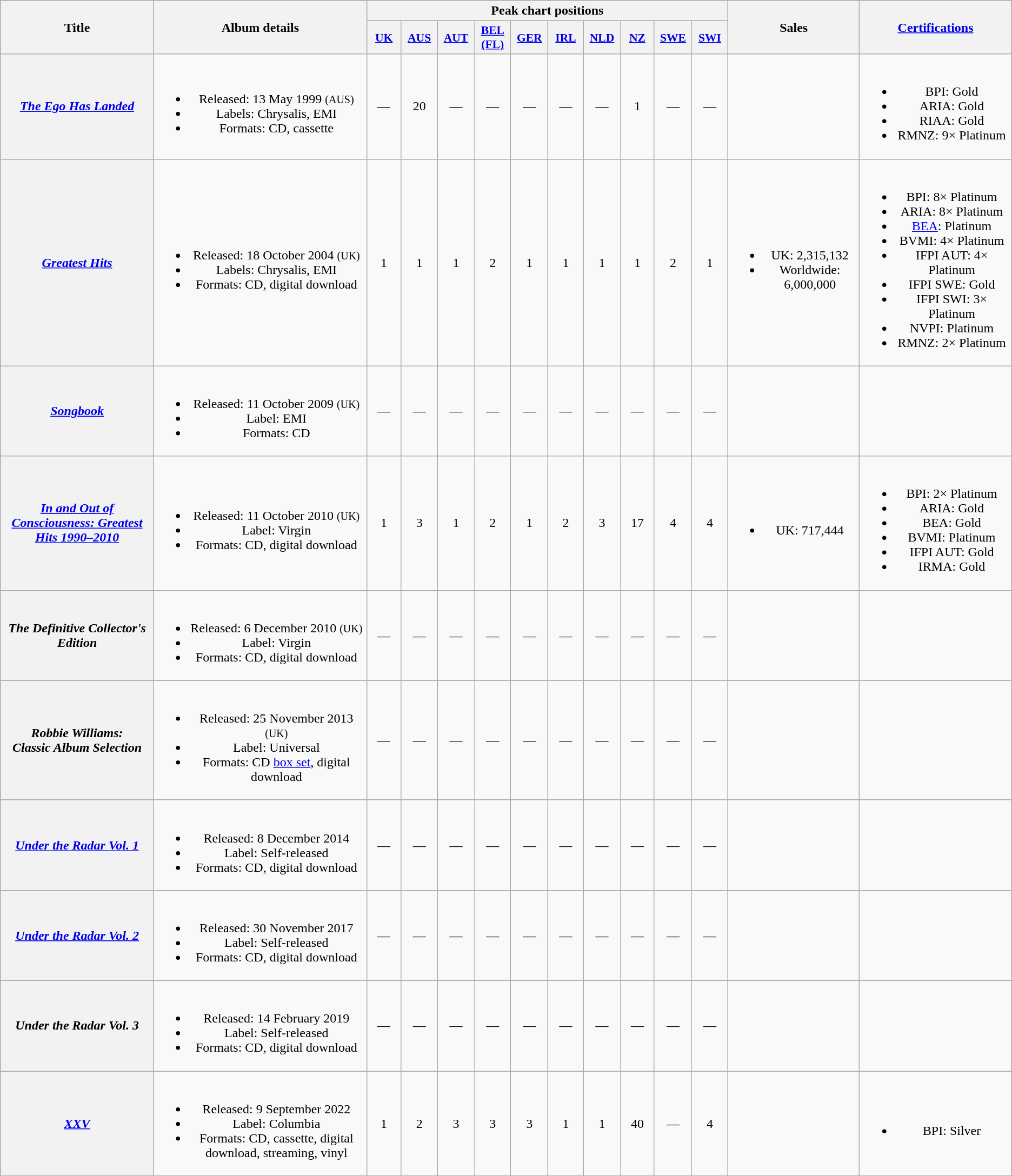<table class="wikitable plainrowheaders" style="text-align:center;" border="1">
<tr>
<th scope="col" rowspan="2" style="width:14em;">Title</th>
<th scope="col" rowspan="2" style="width:19em;">Album details</th>
<th scope="col" colspan="10">Peak chart positions</th>
<th scope="col" rowspan="2" style="width:11em;">Sales</th>
<th scope="col" rowspan="2" style="width:14em;"><a href='#'>Certifications</a></th>
</tr>
<tr>
<th scope="col" style="width:3em;font-size:90%;"><a href='#'>UK</a><br></th>
<th scope="col" style="width:3em;font-size:90%;"><a href='#'>AUS</a><br></th>
<th scope="col" style="width:3em;font-size:90%;"><a href='#'>AUT</a><br></th>
<th scope="col" style="width:3em;font-size:90%;"><a href='#'>BEL<br>(FL)</a><br></th>
<th scope="col" style="width:3em;font-size:90%;"><a href='#'>GER</a><br></th>
<th scope="col" style="width:3em;font-size:90%;"><a href='#'>IRL</a><br></th>
<th scope="col" style="width:3em;font-size:90%;"><a href='#'>NLD</a><br></th>
<th scope="col" style="width:3em;font-size:90%;"><a href='#'>NZ</a><br></th>
<th scope="col" style="width:3em;font-size:90%;"><a href='#'>SWE</a><br></th>
<th scope="col" style="width:3em;font-size:90%;"><a href='#'>SWI</a><br></th>
</tr>
<tr>
<th scope="row"><em><a href='#'>The Ego Has Landed</a></em></th>
<td><br><ul><li>Released: 13 May 1999 <small>(AUS)</small></li><li>Labels: Chrysalis, EMI</li><li>Formats: CD, cassette</li></ul></td>
<td>—</td>
<td>20</td>
<td>—</td>
<td>—</td>
<td>—</td>
<td>—</td>
<td>—</td>
<td>1</td>
<td>—</td>
<td>—</td>
<td></td>
<td><br><ul><li>BPI: Gold</li><li>ARIA: Gold</li><li>RIAA: Gold </li><li>RMNZ: 9× Platinum</li></ul></td>
</tr>
<tr>
<th scope="row"><em><a href='#'>Greatest Hits</a></em></th>
<td><br><ul><li>Released: 18 October 2004 <small>(UK)</small></li><li>Labels: Chrysalis, EMI</li><li>Formats: CD, digital download</li></ul></td>
<td>1</td>
<td>1</td>
<td>1</td>
<td>2</td>
<td>1</td>
<td>1</td>
<td>1</td>
<td>1</td>
<td>2</td>
<td>1</td>
<td><br><ul><li>UK: 2,315,132</li><li>Worldwide: 6,000,000</li></ul></td>
<td><br><ul><li>BPI: 8× Platinum</li><li>ARIA: 8× Platinum</li><li><a href='#'>BEA</a>: Platinum</li><li>BVMI: 4× Platinum</li><li>IFPI AUT: 4× Platinum</li><li>IFPI SWE: Gold</li><li>IFPI SWI: 3× Platinum</li><li>NVPI: Platinum</li><li>RMNZ: 2× Platinum</li></ul></td>
</tr>
<tr>
<th scope="row"><em><a href='#'>Songbook</a></em></th>
<td><br><ul><li>Released: 11 October 2009 <small>(UK)</small></li><li>Label: EMI</li><li>Formats: CD</li></ul></td>
<td>—</td>
<td>—</td>
<td>—</td>
<td>—</td>
<td>—</td>
<td>—</td>
<td>—</td>
<td>—</td>
<td>—</td>
<td>—</td>
<td></td>
<td></td>
</tr>
<tr>
<th scope="row"><em><a href='#'>In and Out of Consciousness: Greatest Hits 1990–2010</a></em></th>
<td><br><ul><li>Released: 11 October 2010 <small>(UK)</small></li><li>Label: Virgin</li><li>Formats: CD, digital download</li></ul></td>
<td>1</td>
<td>3</td>
<td>1</td>
<td>2</td>
<td>1</td>
<td>2</td>
<td>3</td>
<td>17</td>
<td>4</td>
<td>4</td>
<td><br><ul><li>UK: 717,444</li></ul></td>
<td><br><ul><li>BPI: 2× Platinum</li><li>ARIA: Gold</li><li>BEA: Gold</li><li>BVMI: Platinum</li><li>IFPI AUT: Gold</li><li>IRMA: Gold</li></ul></td>
</tr>
<tr>
<th scope="row"><em>The Definitive Collector's Edition</em></th>
<td><br><ul><li>Released: 6 December 2010 <small>(UK)</small></li><li>Label: Virgin</li><li>Formats: CD, digital download</li></ul></td>
<td>—</td>
<td>—</td>
<td>—</td>
<td>—</td>
<td>—</td>
<td>—</td>
<td>—</td>
<td>—</td>
<td>—</td>
<td>—</td>
<td></td>
<td></td>
</tr>
<tr>
<th scope="row"><em>Robbie Williams: <br>Classic Album Selection</em></th>
<td><br><ul><li>Released: 25 November 2013 <small>(UK)</small></li><li>Label: Universal</li><li>Formats: CD <a href='#'>box set</a>, digital download</li></ul></td>
<td>—</td>
<td>—</td>
<td>—</td>
<td>—</td>
<td>—</td>
<td>—</td>
<td>—</td>
<td>—</td>
<td>—</td>
<td>—</td>
<td></td>
<td></td>
</tr>
<tr>
<th scope="row"><em><a href='#'>Under the Radar Vol. 1</a></em></th>
<td><br><ul><li>Released: 8 December 2014</li><li>Label: Self-released</li><li>Formats: CD, digital download</li></ul></td>
<td>—</td>
<td>—</td>
<td>—</td>
<td>—</td>
<td>—</td>
<td>—</td>
<td>—</td>
<td>—</td>
<td>—</td>
<td>—</td>
<td></td>
<td></td>
</tr>
<tr>
<th scope="row"><em><a href='#'>Under the Radar Vol. 2</a></em></th>
<td><br><ul><li>Released: 30 November 2017</li><li>Label: Self-released</li><li>Formats: CD, digital download</li></ul></td>
<td>—</td>
<td>—</td>
<td>—</td>
<td>—</td>
<td>—</td>
<td>—</td>
<td>—</td>
<td>—</td>
<td>—</td>
<td>—</td>
<td></td>
<td></td>
</tr>
<tr>
<th scope="row"><em>Under the Radar Vol. 3</em></th>
<td><br><ul><li>Released: 14 February 2019</li><li>Label: Self-released</li><li>Formats: CD, digital download</li></ul></td>
<td>—</td>
<td>—</td>
<td>—</td>
<td>—</td>
<td>—</td>
<td>—</td>
<td>—</td>
<td>—</td>
<td>—</td>
<td>—</td>
<td></td>
<td></td>
</tr>
<tr>
<th scope="row"><em><a href='#'>XXV</a></em></th>
<td><br><ul><li>Released: 9 September 2022</li><li>Label: Columbia</li><li>Formats: CD, cassette, digital download, streaming, vinyl</li></ul></td>
<td>1</td>
<td>2</td>
<td>3</td>
<td>3</td>
<td>3</td>
<td>1</td>
<td>1</td>
<td>40</td>
<td>—</td>
<td>4</td>
<td></td>
<td><br><ul><li>BPI: Silver</li></ul></td>
</tr>
</table>
